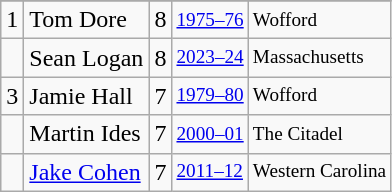<table class="wikitable">
<tr>
</tr>
<tr>
<td>1</td>
<td>Tom Dore</td>
<td>8</td>
<td style="font-size:80%;"><a href='#'>1975–76</a></td>
<td style="font-size:80%;">Wofford</td>
</tr>
<tr>
<td></td>
<td>Sean Logan</td>
<td>8</td>
<td style="font-size:80%;"><a href='#'>2023–24</a></td>
<td style="font-size:80%;">Massachusetts</td>
</tr>
<tr>
<td>3</td>
<td>Jamie Hall</td>
<td>7</td>
<td style="font-size:80%;"><a href='#'>1979–80</a></td>
<td style="font-size:80%;">Wofford</td>
</tr>
<tr>
<td></td>
<td>Martin Ides</td>
<td>7</td>
<td style="font-size:80%;"><a href='#'>2000–01</a></td>
<td style="font-size:80%;">The Citadel</td>
</tr>
<tr>
<td></td>
<td><a href='#'>Jake Cohen</a></td>
<td>7</td>
<td style="font-size:80%;"><a href='#'>2011–12</a></td>
<td style="font-size:80%;">Western Carolina</td>
</tr>
</table>
